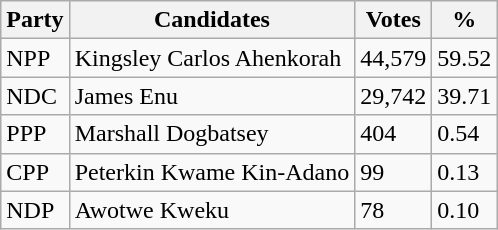<table class="wikitable">
<tr>
<th>Party</th>
<th>Candidates</th>
<th>Votes</th>
<th>%</th>
</tr>
<tr>
<td>NPP</td>
<td>Kingsley Carlos Ahenkorah</td>
<td>44,579</td>
<td>59.52</td>
</tr>
<tr>
<td>NDC</td>
<td>James Enu</td>
<td>29,742</td>
<td>39.71</td>
</tr>
<tr>
<td>PPP</td>
<td>Marshall Dogbatsey</td>
<td>404</td>
<td>0.54</td>
</tr>
<tr>
<td>CPP</td>
<td>Peterkin Kwame Kin-Adano</td>
<td>99</td>
<td>0.13</td>
</tr>
<tr>
<td>NDP</td>
<td>Awotwe Kweku</td>
<td>78</td>
<td>0.10</td>
</tr>
</table>
